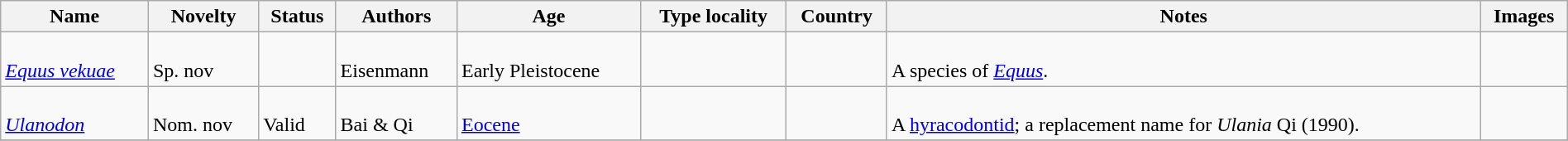<table class="wikitable sortable" align="center" width="100%">
<tr>
<th>Name</th>
<th>Novelty</th>
<th>Status</th>
<th>Authors</th>
<th>Age</th>
<th>Type locality</th>
<th>Country</th>
<th>Notes</th>
<th>Images</th>
</tr>
<tr>
<td><br><em><a href='#'>Equus vekuae</a></em></td>
<td><br>Sp. nov</td>
<td></td>
<td><br>Eisenmann</td>
<td><br>Early Pleistocene</td>
<td></td>
<td><br></td>
<td><br>A species of <em><a href='#'>Equus</a></em>.</td>
<td></td>
</tr>
<tr>
<td><br><em><a href='#'>Ulanodon</a></em></td>
<td><br>Nom. nov</td>
<td><br>Valid</td>
<td><br>Bai & Qi</td>
<td><br><a href='#'>Eocene</a></td>
<td></td>
<td><br></td>
<td><br>A <a href='#'>hyracodontid</a>; a replacement name for <em>Ulania</em> Qi (1990).</td>
<td></td>
</tr>
<tr>
</tr>
</table>
